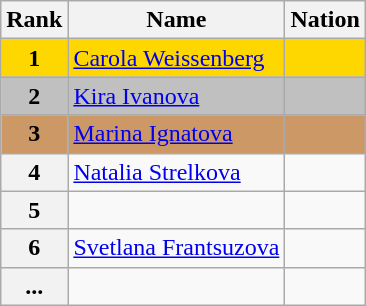<table class="wikitable">
<tr>
<th>Rank</th>
<th>Name</th>
<th>Nation</th>
</tr>
<tr bgcolor="gold">
<td align="center"><strong>1</strong></td>
<td><a href='#'>Carola Weissenberg</a></td>
<td></td>
</tr>
<tr bgcolor="silver">
<td align="center"><strong>2</strong></td>
<td><a href='#'>Kira Ivanova</a></td>
<td></td>
</tr>
<tr bgcolor="cc9966">
<td align="center"><strong>3</strong></td>
<td><a href='#'>Marina Ignatova</a></td>
<td></td>
</tr>
<tr>
<th>4</th>
<td><a href='#'>Natalia Strelkova</a></td>
<td></td>
</tr>
<tr>
<th>5</th>
<td></td>
<td></td>
</tr>
<tr>
<th>6</th>
<td><a href='#'>Svetlana Frantsuzova</a></td>
<td></td>
</tr>
<tr>
<th>...</th>
<td></td>
<td></td>
</tr>
</table>
